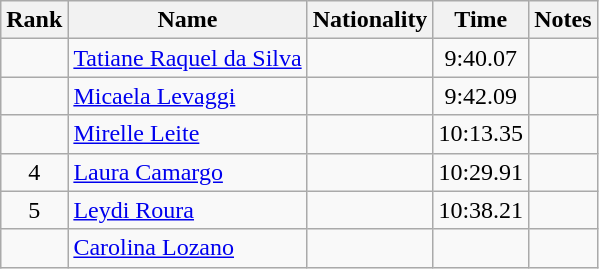<table class="wikitable sortable" style="text-align:center">
<tr>
<th>Rank</th>
<th>Name</th>
<th>Nationality</th>
<th>Time</th>
<th>Notes</th>
</tr>
<tr>
<td></td>
<td align=left><a href='#'>Tatiane Raquel da Silva</a></td>
<td align=left></td>
<td>9:40.07</td>
<td></td>
</tr>
<tr>
<td></td>
<td align=left><a href='#'>Micaela Levaggi</a></td>
<td align=left></td>
<td>9:42.09</td>
<td></td>
</tr>
<tr>
<td></td>
<td align=left><a href='#'>Mirelle Leite</a></td>
<td align=left></td>
<td>10:13.35</td>
<td></td>
</tr>
<tr>
<td>4</td>
<td align=left><a href='#'>Laura Camargo</a></td>
<td align=left></td>
<td>10:29.91</td>
<td></td>
</tr>
<tr>
<td>5</td>
<td align=left><a href='#'>Leydi Roura</a></td>
<td align=left></td>
<td>10:38.21</td>
<td></td>
</tr>
<tr>
<td></td>
<td align=left><a href='#'>Carolina Lozano</a></td>
<td align=left></td>
<td></td>
<td></td>
</tr>
</table>
